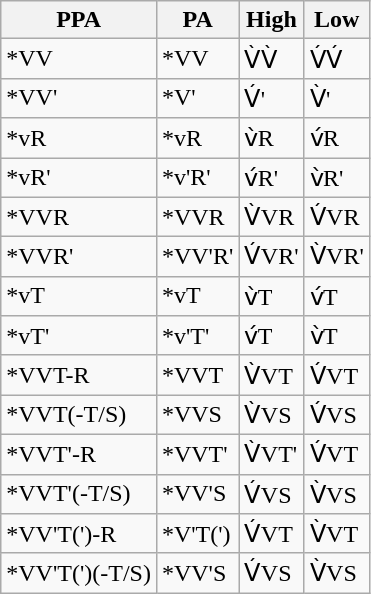<table class="wikitable">
<tr>
<th>PPA</th>
<th>PA</th>
<th>High</th>
<th>Low</th>
</tr>
<tr>
<td>*VV</td>
<td>*VV</td>
<td>V̀V̀</td>
<td>V́V́</td>
</tr>
<tr>
<td>*VV'</td>
<td>*V'</td>
<td>V́'</td>
<td>V̀'</td>
</tr>
<tr>
<td>*vR</td>
<td>*vR</td>
<td>v̀R</td>
<td>v́R</td>
</tr>
<tr>
<td>*vR'</td>
<td>*v'R'</td>
<td>v́R'</td>
<td>v̀R'</td>
</tr>
<tr>
<td>*VVR</td>
<td>*VVR</td>
<td>V̀VR</td>
<td>V́VR</td>
</tr>
<tr>
<td>*VVR'</td>
<td>*VV'R'</td>
<td>V́VR'</td>
<td>V̀VR'</td>
</tr>
<tr>
<td>*vT</td>
<td>*vT</td>
<td>v̀T</td>
<td>v́T</td>
</tr>
<tr>
<td>*vT'</td>
<td>*v'T'</td>
<td>v́T</td>
<td>v̀T</td>
</tr>
<tr>
<td>*VVT-R</td>
<td>*VVT</td>
<td>V̀VT</td>
<td>V́VT</td>
</tr>
<tr>
<td>*VVT(-T/S)</td>
<td>*VVS</td>
<td>V̀VS</td>
<td>V́VS</td>
</tr>
<tr>
<td>*VVT'-R</td>
<td>*VVT'</td>
<td>V̀VT'</td>
<td>V́VT</td>
</tr>
<tr>
<td>*VVT'(-T/S)</td>
<td>*VV'S</td>
<td>V́VS</td>
<td>V̀VS</td>
</tr>
<tr>
<td>*VV'T(')-R</td>
<td>*V'T(')</td>
<td>V́VT</td>
<td>V̀VT</td>
</tr>
<tr>
<td>*VV'T(')(-T/S)</td>
<td>*VV'S</td>
<td>V́VS</td>
<td>V̀VS</td>
</tr>
</table>
